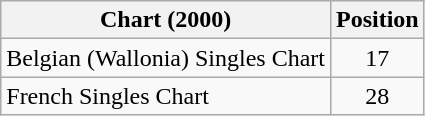<table class="wikitable sortable">
<tr>
<th align="left">Chart (2000)</th>
<th style="text-align:center;">Position</th>
</tr>
<tr>
<td>Belgian (Wallonia) Singles Chart</td>
<td style="text-align:center;">17</td>
</tr>
<tr>
<td>French Singles Chart</td>
<td style="text-align:center;">28</td>
</tr>
</table>
